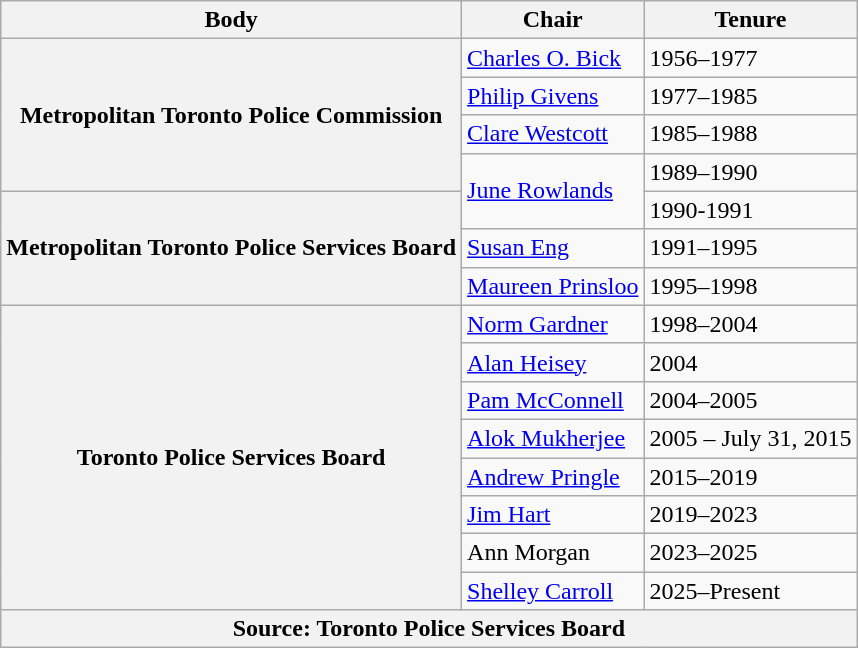<table class="wikitable">
<tr>
<th>Body</th>
<th>Chair</th>
<th>Tenure</th>
</tr>
<tr>
<th rowspan="4"><strong>Metropolitan Toronto Police Commission</strong></th>
<td><a href='#'>Charles O. Bick</a></td>
<td>1956–1977</td>
</tr>
<tr>
<td><a href='#'>Philip Givens</a></td>
<td>1977–1985</td>
</tr>
<tr>
<td><a href='#'>Clare Westcott</a></td>
<td>1985–1988</td>
</tr>
<tr>
<td rowspan="2"><a href='#'>June Rowlands</a></td>
<td>1989–1990</td>
</tr>
<tr>
<th rowspan="3"><strong>Metropolitan Toronto Police Services Board</strong></th>
<td>1990-1991</td>
</tr>
<tr>
<td><a href='#'>Susan Eng</a></td>
<td>1991–1995</td>
</tr>
<tr>
<td><a href='#'>Maureen Prinsloo</a></td>
<td>1995–1998</td>
</tr>
<tr>
<th rowspan="8"><strong>Toronto Police Services Board</strong></th>
<td><a href='#'>Norm Gardner</a></td>
<td>1998–2004</td>
</tr>
<tr>
<td><a href='#'>Alan Heisey</a></td>
<td>2004</td>
</tr>
<tr>
<td><a href='#'>Pam McConnell</a></td>
<td>2004–2005</td>
</tr>
<tr>
<td><a href='#'>Alok Mukherjee</a></td>
<td>2005 – July 31, 2015</td>
</tr>
<tr>
<td><a href='#'>Andrew Pringle</a></td>
<td>2015–2019</td>
</tr>
<tr>
<td><a href='#'>Jim Hart</a></td>
<td>2019–2023</td>
</tr>
<tr>
<td>Ann Morgan</td>
<td>2023–2025</td>
</tr>
<tr>
<td><a href='#'>Shelley Carroll</a></td>
<td>2025–Present</td>
</tr>
<tr>
<th colspan="3">Source: Toronto Police Services Board</th>
</tr>
</table>
